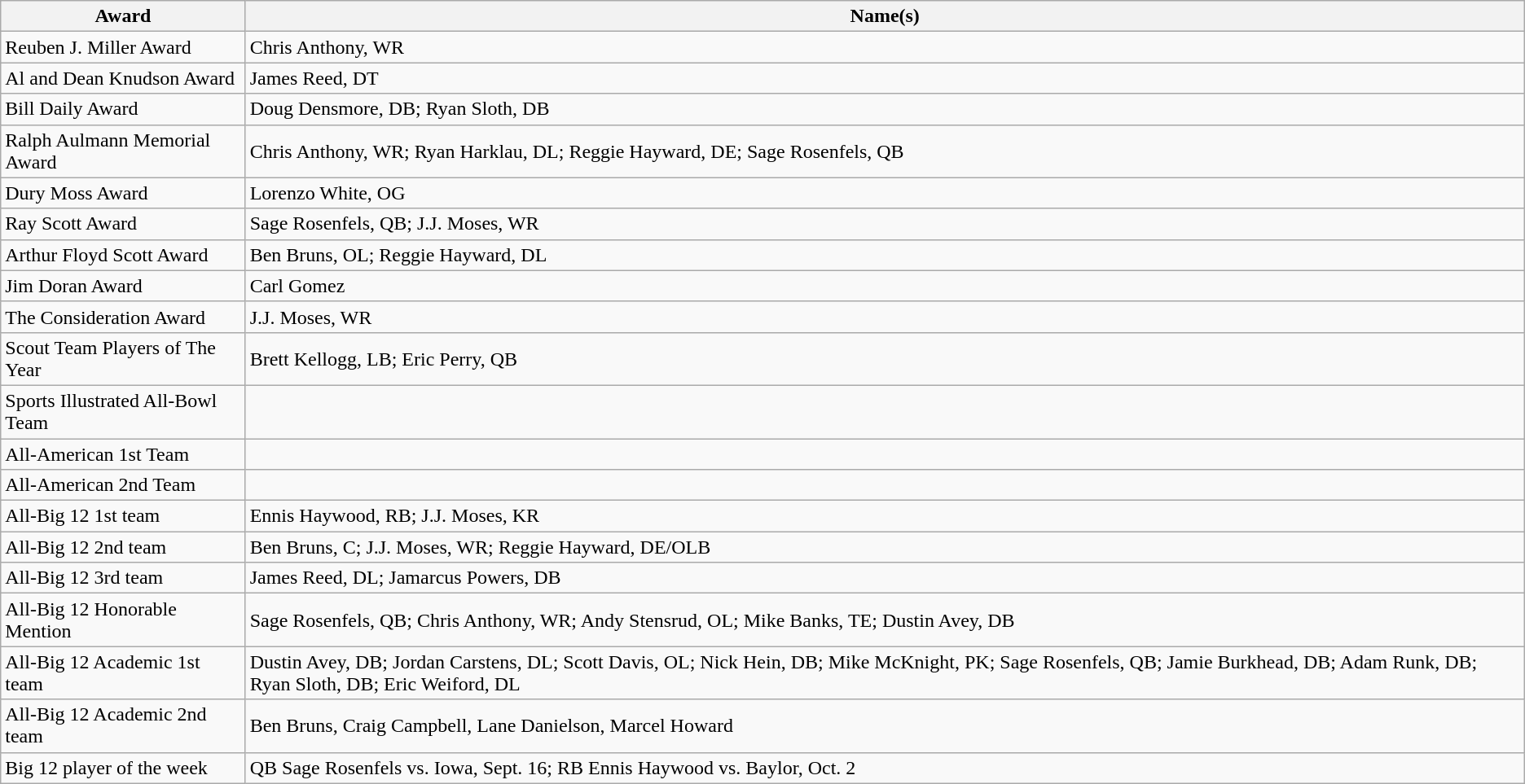<table class="wikitable">
<tr>
<th>Award</th>
<th>Name(s)</th>
</tr>
<tr>
<td>Reuben J. Miller Award</td>
<td>Chris Anthony, WR</td>
</tr>
<tr>
<td>Al and Dean Knudson Award</td>
<td>James Reed, DT</td>
</tr>
<tr>
<td>Bill Daily Award</td>
<td>Doug Densmore, DB; Ryan Sloth, DB</td>
</tr>
<tr>
<td>Ralph Aulmann Memorial Award</td>
<td>Chris Anthony, WR; Ryan Harklau, DL; Reggie Hayward, DE; Sage Rosenfels, QB</td>
</tr>
<tr>
<td>Dury Moss Award</td>
<td>Lorenzo White, OG</td>
</tr>
<tr>
<td>Ray Scott Award</td>
<td>Sage Rosenfels, QB; J.J. Moses, WR</td>
</tr>
<tr>
<td>Arthur Floyd Scott Award</td>
<td>Ben Bruns, OL; Reggie Hayward, DL</td>
</tr>
<tr>
<td>Jim Doran Award</td>
<td>Carl Gomez</td>
</tr>
<tr>
<td>The Consideration Award</td>
<td>J.J. Moses, WR</td>
</tr>
<tr>
<td>Scout Team Players of The Year</td>
<td>Brett Kellogg, LB; Eric Perry, QB</td>
</tr>
<tr>
<td>Sports Illustrated All-Bowl Team</td>
<td></td>
</tr>
<tr>
<td>All-American 1st Team</td>
<td></td>
</tr>
<tr>
<td>All-American 2nd Team</td>
<td></td>
</tr>
<tr>
<td>All-Big 12 1st team</td>
<td>Ennis Haywood, RB; J.J. Moses, KR</td>
</tr>
<tr>
<td>All-Big 12 2nd team</td>
<td>Ben Bruns, C; J.J. Moses, WR; Reggie Hayward, DE/OLB</td>
</tr>
<tr>
<td>All-Big 12 3rd team</td>
<td>James Reed, DL; Jamarcus Powers, DB</td>
</tr>
<tr>
<td>All-Big 12 Honorable Mention</td>
<td>Sage Rosenfels, QB; Chris Anthony, WR; Andy Stensrud, OL; Mike Banks, TE; Dustin Avey, DB</td>
</tr>
<tr>
<td>All-Big 12 Academic 1st team</td>
<td>Dustin Avey, DB; Jordan Carstens, DL; Scott Davis, OL; Nick Hein, DB; Mike McKnight, PK; Sage Rosenfels, QB; Jamie Burkhead, DB; Adam Runk, DB; Ryan Sloth, DB; Eric Weiford, DL</td>
</tr>
<tr>
<td>All-Big 12 Academic 2nd team</td>
<td>Ben Bruns, Craig Campbell, Lane Danielson, Marcel Howard</td>
</tr>
<tr>
<td>Big 12 player of the week</td>
<td>QB Sage Rosenfels vs. Iowa, Sept. 16; RB Ennis Haywood vs. Baylor, Oct. 2</td>
</tr>
</table>
